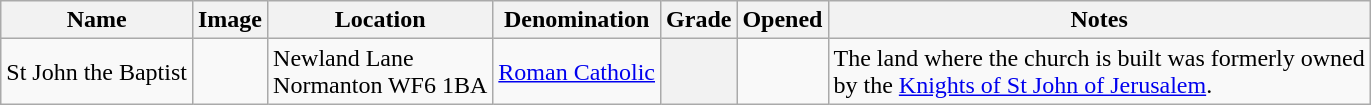<table class="wikitable sortable">
<tr>
<th>Name</th>
<th class="unsortable">Image</th>
<th>Location</th>
<th>Denomination</th>
<th>Grade</th>
<th>Opened</th>
<th class="unsortable">Notes</th>
</tr>
<tr>
<td>St John the Baptist</td>
<td></td>
<td>Newland Lane<br>Normanton WF6 1BA </td>
<td><a href='#'>Roman Catholic</a></td>
<th></th>
<td></td>
<td>The land where the church is built was formerly owned<br>by the <a href='#'>Knights of St John of Jerusalem</a>.</td>
</tr>
</table>
